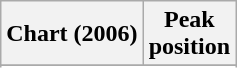<table class="wikitable sortable plainrowheaders" style="text-align:center">
<tr>
<th scope="col">Chart (2006)</th>
<th scope="col">Peak<br>position</th>
</tr>
<tr>
</tr>
<tr>
</tr>
</table>
